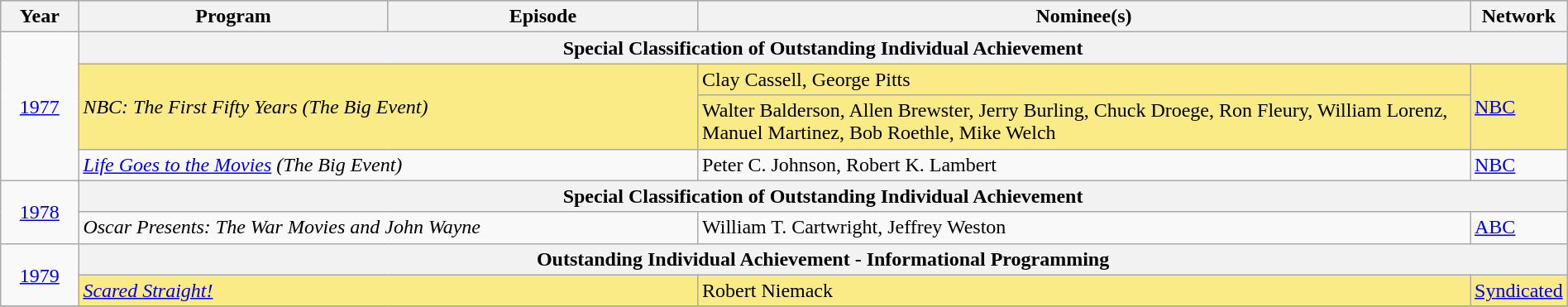<table class="wikitable" style="width:100%">
<tr style="background:#bebebe;">
<th width="5%">Year</th>
<th width="20%">Program</th>
<th width="20%">Episode</th>
<th width="50%">Nominee(s)</th>
<th width="5%">Network</th>
</tr>
<tr>
<td rowspan=4 style="text-align:center"><a href='#'>1977</a></td>
<th colspan="4">Special Classification of Outstanding Individual Achievement</th>
</tr>
<tr style="background:#FAEB86;">
<td rowspan=2 colspan=2><em>NBC: The First Fifty Years (The Big Event)</em></td>
<td>Clay Cassell, George Pitts</td>
<td rowspan=2><a href='#'>NBC</a></td>
</tr>
<tr style="background:#FAEB86;">
<td>Walter Balderson, Allen Brewster, Jerry Burling, Chuck Droege, Ron Fleury, William Lorenz, Manuel Martinez, Bob Roethle, Mike Welch</td>
</tr>
<tr>
<td colspan=2><em><a href='#'>Life Goes to the Movies</a> (The Big Event)</em></td>
<td>Peter C. Johnson, Robert K. Lambert</td>
<td><a href='#'>NBC</a></td>
</tr>
<tr>
<td rowspan=2 style="text-align:center"><a href='#'>1978</a></td>
<th colspan="4">Special Classification of Outstanding Individual Achievement</th>
</tr>
<tr>
<td colspan=2><em>Oscar Presents: The War Movies and John Wayne</em></td>
<td>William T. Cartwright, Jeffrey Weston</td>
<td><a href='#'>ABC</a></td>
</tr>
<tr>
<td rowspan=2 style="text-align:center"><a href='#'>1979</a></td>
<th colspan="4">Outstanding Individual Achievement - Informational Programming</th>
</tr>
<tr style="background:#FAEB86;">
<td colspan=2><em><a href='#'>Scared Straight!</a></em></td>
<td>Robert Niemack</td>
<td><a href='#'>Syndicated</a></td>
</tr>
<tr>
</tr>
</table>
